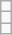<table class="wikitable">
<tr>
<td></td>
</tr>
<tr>
<td></td>
</tr>
<tr>
<td></td>
</tr>
</table>
